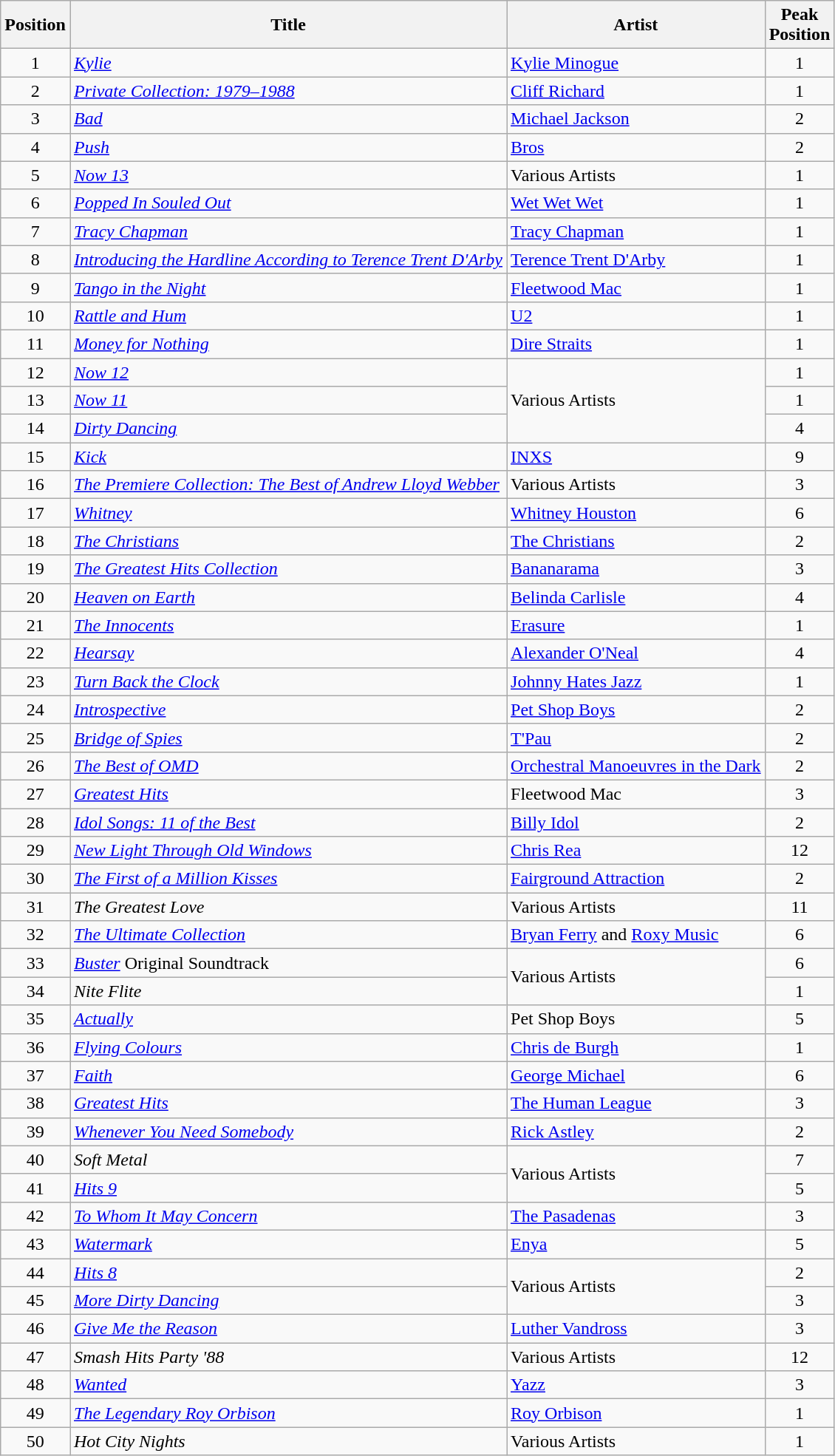<table class="wikitable">
<tr>
<th>Position</th>
<th>Title</th>
<th>Artist</th>
<th>Peak<br>Position</th>
</tr>
<tr>
<td style="text-align:center;">1</td>
<td><em><a href='#'>Kylie</a></em></td>
<td><a href='#'>Kylie Minogue</a></td>
<td style="text-align:center;">1</td>
</tr>
<tr>
<td style="text-align:center;">2</td>
<td><em><a href='#'>Private Collection: 1979–1988</a></em></td>
<td><a href='#'>Cliff Richard</a></td>
<td style="text-align:center;">1</td>
</tr>
<tr>
<td style="text-align:center;">3</td>
<td><em><a href='#'>Bad</a></em></td>
<td><a href='#'>Michael Jackson</a></td>
<td style="text-align:center;">2</td>
</tr>
<tr>
<td style="text-align:center;">4</td>
<td><em><a href='#'>Push</a></em></td>
<td><a href='#'>Bros</a></td>
<td style="text-align:center;">2</td>
</tr>
<tr>
<td style="text-align:center;">5</td>
<td><em><a href='#'>Now 13</a></em></td>
<td>Various Artists</td>
<td style="text-align:center;">1</td>
</tr>
<tr>
<td style="text-align:center;">6</td>
<td><em><a href='#'>Popped In Souled Out</a></em></td>
<td><a href='#'>Wet Wet Wet</a></td>
<td style="text-align:center;">1</td>
</tr>
<tr>
<td style="text-align:center;">7</td>
<td><em><a href='#'>Tracy Chapman</a></em></td>
<td><a href='#'>Tracy Chapman</a></td>
<td style="text-align:center;">1</td>
</tr>
<tr>
<td style="text-align:center;">8</td>
<td><em><a href='#'>Introducing the Hardline According to Terence Trent D'Arby</a></em></td>
<td><a href='#'>Terence Trent D'Arby</a></td>
<td style="text-align:center;">1</td>
</tr>
<tr>
<td style="text-align:center;">9</td>
<td><em><a href='#'>Tango in the Night</a></em></td>
<td><a href='#'>Fleetwood Mac</a></td>
<td style="text-align:center;">1</td>
</tr>
<tr>
<td style="text-align:center;">10</td>
<td><em><a href='#'>Rattle and Hum</a></em></td>
<td><a href='#'>U2</a></td>
<td style="text-align:center;">1</td>
</tr>
<tr>
<td style="text-align:center;">11</td>
<td><em><a href='#'>Money for Nothing</a></em></td>
<td><a href='#'>Dire Straits</a></td>
<td style="text-align:center;">1</td>
</tr>
<tr>
<td style="text-align:center;">12</td>
<td><em><a href='#'>Now 12</a></em></td>
<td rowspan="3">Various Artists</td>
<td style="text-align:center;">1</td>
</tr>
<tr>
<td style="text-align:center;">13</td>
<td><em><a href='#'>Now 11</a></em></td>
<td style="text-align:center;">1</td>
</tr>
<tr>
<td style="text-align:center;">14</td>
<td><em><a href='#'>Dirty Dancing</a></em></td>
<td style="text-align:center;">4</td>
</tr>
<tr>
<td style="text-align:center;">15</td>
<td><em><a href='#'>Kick</a></em></td>
<td><a href='#'>INXS</a></td>
<td style="text-align:center;">9</td>
</tr>
<tr>
<td style="text-align:center;">16</td>
<td><em><a href='#'>The Premiere Collection: The Best of Andrew Lloyd Webber</a></em></td>
<td>Various Artists</td>
<td style="text-align:center;">3</td>
</tr>
<tr>
<td style="text-align:center;">17</td>
<td><em><a href='#'>Whitney</a></em></td>
<td><a href='#'>Whitney Houston</a></td>
<td style="text-align:center;">6</td>
</tr>
<tr>
<td style="text-align:center;">18</td>
<td><em><a href='#'>The Christians</a></em></td>
<td><a href='#'>The Christians</a></td>
<td style="text-align:center;">2</td>
</tr>
<tr>
<td style="text-align:center;">19</td>
<td><em><a href='#'>The Greatest Hits Collection</a></em></td>
<td><a href='#'>Bananarama</a></td>
<td style="text-align:center;">3</td>
</tr>
<tr>
<td style="text-align:center;">20</td>
<td><em><a href='#'>Heaven on Earth</a></em></td>
<td><a href='#'>Belinda Carlisle</a></td>
<td style="text-align:center;">4</td>
</tr>
<tr>
<td style="text-align:center;">21</td>
<td><em><a href='#'>The Innocents</a></em></td>
<td><a href='#'>Erasure</a></td>
<td style="text-align:center;">1</td>
</tr>
<tr>
<td style="text-align:center;">22</td>
<td><em><a href='#'>Hearsay</a></em></td>
<td><a href='#'>Alexander O'Neal</a></td>
<td style="text-align:center;">4</td>
</tr>
<tr>
<td style="text-align:center;">23</td>
<td><em><a href='#'>Turn Back the Clock</a></em></td>
<td><a href='#'>Johnny Hates Jazz</a></td>
<td style="text-align:center;">1</td>
</tr>
<tr>
<td style="text-align:center;">24</td>
<td><em><a href='#'>Introspective</a></em></td>
<td><a href='#'>Pet Shop Boys</a></td>
<td style="text-align:center;">2</td>
</tr>
<tr>
<td style="text-align:center;">25</td>
<td><em><a href='#'>Bridge of Spies</a></em></td>
<td><a href='#'>T'Pau</a></td>
<td style="text-align:center;">2</td>
</tr>
<tr>
<td style="text-align:center;">26</td>
<td><em><a href='#'>The Best of OMD</a></em></td>
<td><a href='#'>Orchestral Manoeuvres in the Dark</a></td>
<td style="text-align:center;">2</td>
</tr>
<tr>
<td style="text-align:center;">27</td>
<td><em><a href='#'>Greatest Hits</a></em></td>
<td>Fleetwood Mac</td>
<td style="text-align:center;">3</td>
</tr>
<tr>
<td style="text-align:center;">28</td>
<td><em><a href='#'>Idol Songs: 11 of the Best</a></em></td>
<td><a href='#'>Billy Idol</a></td>
<td style="text-align:center;">2</td>
</tr>
<tr>
<td style="text-align:center;">29</td>
<td><em><a href='#'>New Light Through Old Windows</a></em></td>
<td><a href='#'>Chris Rea</a></td>
<td style="text-align:center;">12</td>
</tr>
<tr>
<td style="text-align:center;">30</td>
<td><em><a href='#'>The First of a Million Kisses</a></em></td>
<td><a href='#'>Fairground Attraction</a></td>
<td style="text-align:center;">2</td>
</tr>
<tr>
<td style="text-align:center;">31</td>
<td><em>The Greatest Love</em></td>
<td>Various Artists</td>
<td style="text-align:center;">11</td>
</tr>
<tr>
<td style="text-align:center;">32</td>
<td><em><a href='#'>The Ultimate Collection</a></em></td>
<td><a href='#'>Bryan Ferry</a> and <a href='#'>Roxy Music</a></td>
<td style="text-align:center;">6</td>
</tr>
<tr>
<td style="text-align:center;">33</td>
<td><em><a href='#'>Buster</a></em> Original Soundtrack</td>
<td rowspan="2">Various Artists</td>
<td style="text-align:center;">6</td>
</tr>
<tr>
<td style="text-align:center;">34</td>
<td><em>Nite Flite</em></td>
<td style="text-align:center;">1</td>
</tr>
<tr>
<td style="text-align:center;">35</td>
<td><em><a href='#'>Actually</a></em></td>
<td>Pet Shop Boys</td>
<td style="text-align:center;">5</td>
</tr>
<tr>
<td style="text-align:center;">36</td>
<td><em><a href='#'>Flying Colours</a></em></td>
<td><a href='#'>Chris de Burgh</a></td>
<td style="text-align:center;">1</td>
</tr>
<tr>
<td style="text-align:center;">37</td>
<td><em><a href='#'>Faith</a></em></td>
<td><a href='#'>George Michael</a></td>
<td style="text-align:center;">6</td>
</tr>
<tr>
<td style="text-align:center;">38</td>
<td><em><a href='#'>Greatest Hits</a></em></td>
<td><a href='#'>The Human League</a></td>
<td style="text-align:center;">3</td>
</tr>
<tr>
<td style="text-align:center;">39</td>
<td><em><a href='#'>Whenever You Need Somebody</a></em></td>
<td><a href='#'>Rick Astley</a></td>
<td style="text-align:center;">2</td>
</tr>
<tr>
<td style="text-align:center;">40</td>
<td><em>Soft Metal</em></td>
<td rowspan="2">Various Artists</td>
<td style="text-align:center;">7</td>
</tr>
<tr>
<td style="text-align:center;">41</td>
<td><em><a href='#'>Hits 9</a></em></td>
<td style="text-align:center;">5</td>
</tr>
<tr>
<td style="text-align:center;">42</td>
<td><em><a href='#'>To Whom It May Concern</a></em></td>
<td><a href='#'>The Pasadenas</a></td>
<td style="text-align:center;">3</td>
</tr>
<tr>
<td style="text-align:center;">43</td>
<td><em><a href='#'>Watermark</a></em></td>
<td><a href='#'>Enya</a></td>
<td style="text-align:center;">5</td>
</tr>
<tr>
<td style="text-align:center;">44</td>
<td><em><a href='#'>Hits 8</a></em></td>
<td rowspan="2">Various Artists</td>
<td style="text-align:center;">2</td>
</tr>
<tr>
<td style="text-align:center;">45</td>
<td><em><a href='#'>More Dirty Dancing</a></em></td>
<td style="text-align:center;">3</td>
</tr>
<tr>
<td style="text-align:center;">46</td>
<td><em><a href='#'>Give Me the Reason</a></em></td>
<td><a href='#'>Luther Vandross</a></td>
<td style="text-align:center;">3</td>
</tr>
<tr>
<td style="text-align:center;">47</td>
<td><em>Smash Hits Party '88</em></td>
<td>Various Artists</td>
<td style="text-align:center;">12</td>
</tr>
<tr>
<td style="text-align:center;">48</td>
<td><em><a href='#'>Wanted</a></em></td>
<td><a href='#'>Yazz</a></td>
<td style="text-align:center;">3</td>
</tr>
<tr>
<td style="text-align:center;">49</td>
<td><em><a href='#'>The Legendary Roy Orbison</a></em></td>
<td><a href='#'>Roy Orbison</a></td>
<td style="text-align:center;">1</td>
</tr>
<tr>
<td style="text-align:center;">50</td>
<td><em>Hot City Nights</em></td>
<td>Various Artists</td>
<td style="text-align:center;">1</td>
</tr>
</table>
